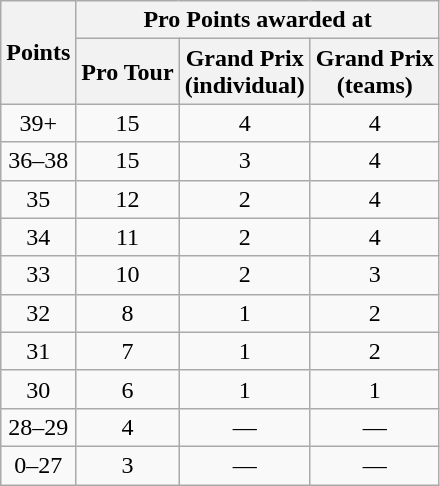<table class=wikitable>
<tr>
<th rowspan=2>Points</th>
<th colspan=4>Pro Points awarded at</th>
</tr>
<tr>
<th>Pro Tour</th>
<th>Grand Prix<br>(individual)</th>
<th>Grand Prix<br>(teams)</th>
</tr>
<tr align=center>
<td>39+</td>
<td>15</td>
<td>4</td>
<td>4</td>
</tr>
<tr align=center>
<td>36–38</td>
<td>15</td>
<td>3</td>
<td>4</td>
</tr>
<tr align=center>
<td>35</td>
<td>12</td>
<td>2</td>
<td>4</td>
</tr>
<tr align=center>
<td>34</td>
<td>11</td>
<td>2</td>
<td>4</td>
</tr>
<tr align=center>
<td>33</td>
<td>10</td>
<td>2</td>
<td>3</td>
</tr>
<tr align=center>
<td>32</td>
<td>8</td>
<td>1</td>
<td>2</td>
</tr>
<tr align=center>
<td>31</td>
<td>7</td>
<td>1</td>
<td>2</td>
</tr>
<tr align=center>
<td>30</td>
<td>6</td>
<td>1</td>
<td>1</td>
</tr>
<tr align=center>
<td>28–29</td>
<td>4</td>
<td>—</td>
<td>—</td>
</tr>
<tr align=center>
<td>0–27</td>
<td>3</td>
<td>—</td>
<td>—</td>
</tr>
</table>
